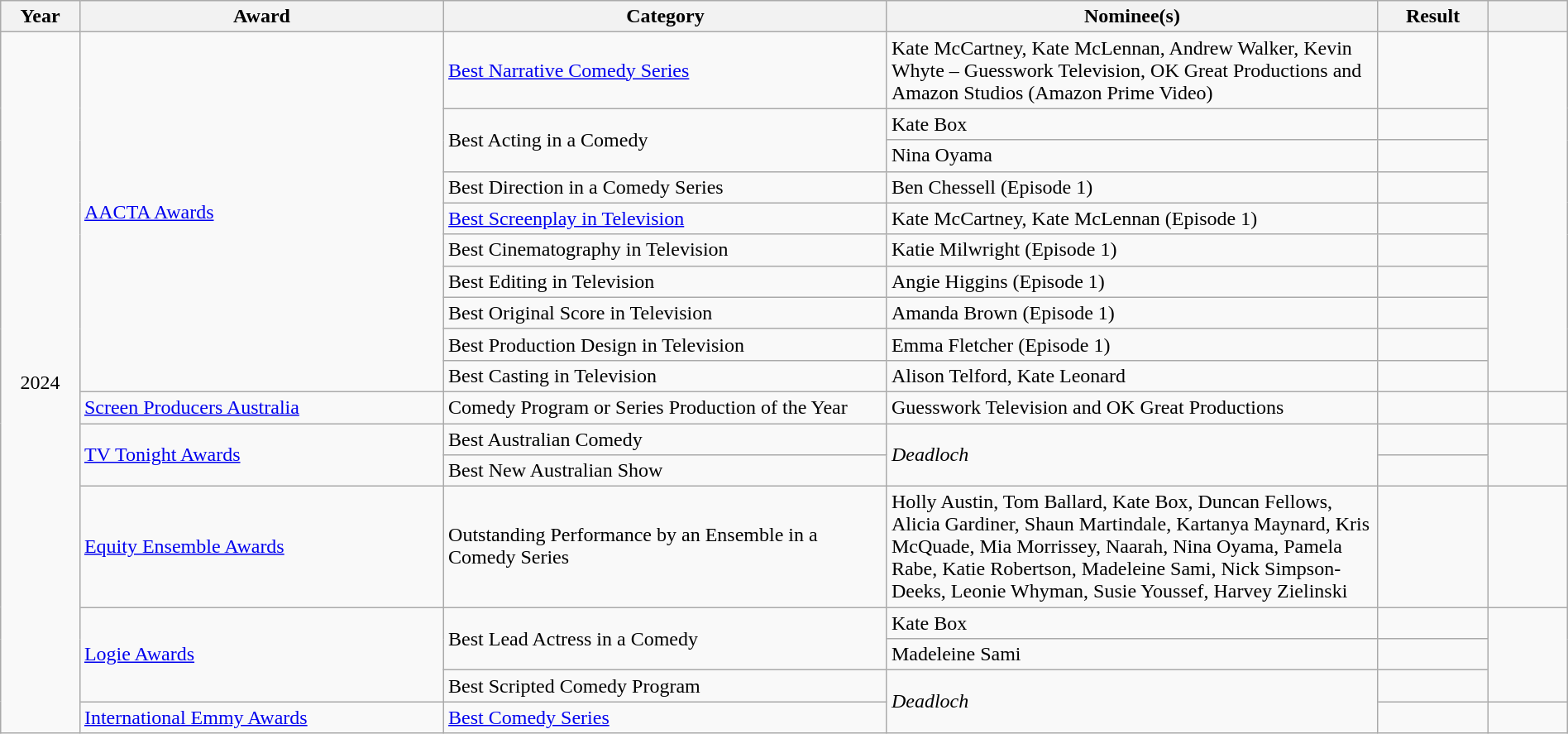<table class="wikitable" style="width:100%">
<tr>
<th style="width:5%;">Year</th>
<th style="width:23%;">Award</th>
<th style="width:28%;">Category</th>
<th style="width:31%;">Nominee(s)</th>
<th style="width:7%;">Result</th>
<th style="width:5%;"></th>
</tr>
<tr>
<td rowspan="18" align="center" ;>2024</td>
<td rowspan="10"><a href='#'>AACTA Awards</a></td>
<td><a href='#'>Best Narrative Comedy Series</a></td>
<td>Kate McCartney, Kate McLennan, Andrew Walker, Kevin Whyte – Guesswork Television, OK Great Productions and Amazon Studios (Amazon Prime Video)</td>
<td></td>
<td align="center"; rowspan="10"></td>
</tr>
<tr>
<td rowspan="2">Best Acting in a Comedy</td>
<td>Kate Box</td>
<td></td>
</tr>
<tr>
<td>Nina Oyama</td>
<td></td>
</tr>
<tr>
<td>Best Direction in a Comedy Series</td>
<td>Ben Chessell (Episode 1)</td>
<td></td>
</tr>
<tr>
<td><a href='#'>Best Screenplay in Television</a></td>
<td>Kate McCartney, Kate McLennan (Episode 1)</td>
<td></td>
</tr>
<tr>
<td>Best Cinematography in Television</td>
<td>Katie Milwright (Episode 1)</td>
<td></td>
</tr>
<tr>
<td>Best Editing in Television</td>
<td>Angie Higgins (Episode 1)</td>
<td></td>
</tr>
<tr>
<td>Best Original Score in Television</td>
<td>Amanda Brown (Episode 1)</td>
<td></td>
</tr>
<tr>
<td>Best Production Design in Television</td>
<td>Emma Fletcher (Episode 1)</td>
<td></td>
</tr>
<tr>
<td>Best Casting in Television</td>
<td>Alison Telford, Kate Leonard</td>
<td></td>
</tr>
<tr>
<td><a href='#'>Screen Producers Australia</a></td>
<td>Comedy Program or Series Production of the Year</td>
<td>Guesswork Television and OK Great Productions</td>
<td></td>
<td align="center"></td>
</tr>
<tr>
<td rowspan="2"><a href='#'>TV Tonight Awards</a></td>
<td>Best Australian Comedy</td>
<td rowspan="2"><em>Deadloch</em></td>
<td></td>
<td rowspan="2" align="center"></td>
</tr>
<tr>
<td>Best New Australian Show</td>
<td></td>
</tr>
<tr>
<td><a href='#'>Equity Ensemble Awards</a></td>
<td>Outstanding Performance by an Ensemble in a Comedy Series</td>
<td>Holly Austin, Tom Ballard, Kate Box, Duncan Fellows, Alicia Gardiner, Shaun Martindale, Kartanya Maynard, Kris McQuade, Mia Morrissey, Naarah, Nina Oyama, Pamela Rabe, Katie Robertson, Madeleine Sami, Nick Simpson-Deeks, Leonie Whyman, Susie Youssef, Harvey Zielinski</td>
<td></td>
<td align="center"></td>
</tr>
<tr>
<td rowspan="3"><a href='#'>Logie Awards</a></td>
<td rowspan="2">Best Lead Actress in a Comedy</td>
<td>Kate Box</td>
<td></td>
<td rowspan="3" align="center"></td>
</tr>
<tr>
<td>Madeleine Sami</td>
<td></td>
</tr>
<tr>
<td>Best Scripted Comedy Program</td>
<td rowspan="2"><em>Deadloch</em></td>
<td></td>
</tr>
<tr>
<td><a href='#'>International Emmy Awards</a></td>
<td><a href='#'>Best Comedy Series</a></td>
<td></td>
<td></td>
</tr>
</table>
